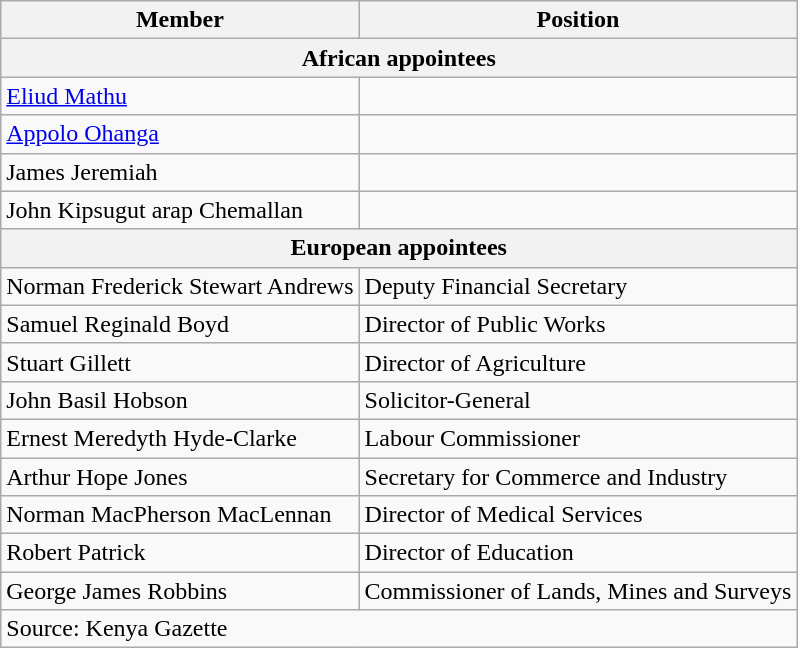<table class=wikitable>
<tr>
<th>Member</th>
<th>Position</th>
</tr>
<tr>
<th colspan=2>African appointees</th>
</tr>
<tr>
<td><a href='#'>Eliud Mathu</a></td>
<td></td>
</tr>
<tr>
<td><a href='#'>Appolo Ohanga</a></td>
<td></td>
</tr>
<tr>
<td>James Jeremiah</td>
<td></td>
</tr>
<tr>
<td>John Kipsugut arap Chemallan</td>
<td></td>
</tr>
<tr>
<th colspan=2>European appointees</th>
</tr>
<tr>
<td>Norman Frederick Stewart Andrews</td>
<td>Deputy Financial Secretary</td>
</tr>
<tr>
<td>Samuel Reginald Boyd</td>
<td>Director of Public Works</td>
</tr>
<tr>
<td>Stuart Gillett</td>
<td>Director of Agriculture</td>
</tr>
<tr>
<td>John Basil Hobson</td>
<td>Solicitor-General</td>
</tr>
<tr>
<td>Ernest Meredyth Hyde-Clarke</td>
<td>Labour Commissioner</td>
</tr>
<tr>
<td>Arthur Hope Jones</td>
<td>Secretary for Commerce and Industry</td>
</tr>
<tr>
<td>Norman MacPherson MacLennan</td>
<td>Director of Medical Services</td>
</tr>
<tr>
<td>Robert Patrick</td>
<td>Director of Education</td>
</tr>
<tr>
<td>George James Robbins</td>
<td>Commissioner of Lands, Mines and Surveys</td>
</tr>
<tr>
<td align=left colspan=2>Source: Kenya Gazette</td>
</tr>
</table>
